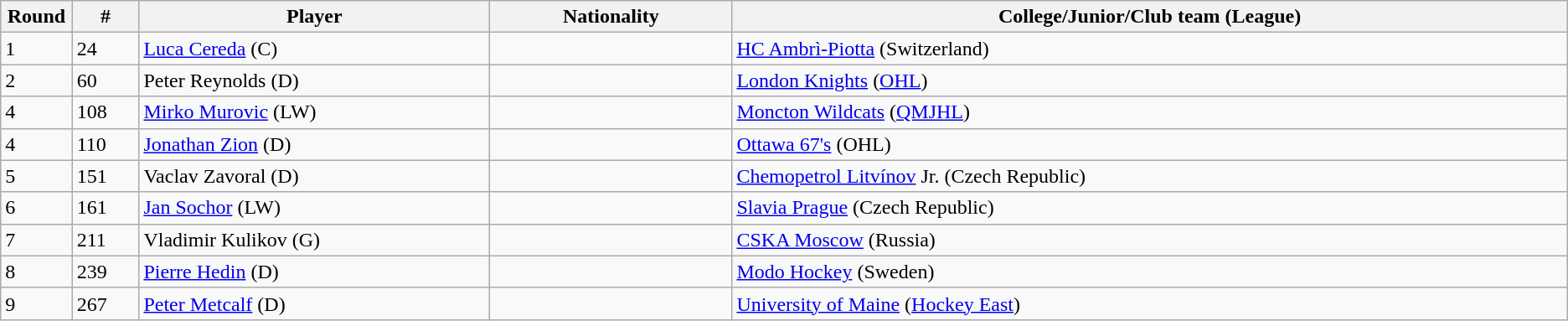<table class="wikitable">
<tr align="center">
<th bgcolor="#DDDDFF" width="4.0%">Round</th>
<th bgcolor="#DDDDFF" width="4.0%">#</th>
<th bgcolor="#DDDDFF" width="21.0%">Player</th>
<th bgcolor="#DDDDFF" width="14.5%">Nationality</th>
<th bgcolor="#DDDDFF" width="50.0%">College/Junior/Club team (League)</th>
</tr>
<tr>
<td>1</td>
<td>24</td>
<td><a href='#'>Luca Cereda</a> (C)</td>
<td></td>
<td><a href='#'>HC Ambrì-Piotta</a> (Switzerland)</td>
</tr>
<tr>
<td>2</td>
<td>60</td>
<td>Peter Reynolds (D)</td>
<td></td>
<td><a href='#'>London Knights</a> (<a href='#'>OHL</a>)</td>
</tr>
<tr>
<td>4</td>
<td>108</td>
<td><a href='#'>Mirko Murovic</a> (LW)</td>
<td></td>
<td><a href='#'>Moncton Wildcats</a> (<a href='#'>QMJHL</a>)</td>
</tr>
<tr>
<td>4</td>
<td>110</td>
<td><a href='#'>Jonathan Zion</a> (D)</td>
<td></td>
<td><a href='#'>Ottawa 67's</a> (OHL)</td>
</tr>
<tr>
<td>5</td>
<td>151</td>
<td>Vaclav Zavoral (D)</td>
<td></td>
<td><a href='#'>Chemopetrol Litvínov</a> Jr. (Czech Republic)</td>
</tr>
<tr>
<td>6</td>
<td>161</td>
<td><a href='#'>Jan Sochor</a> (LW)</td>
<td></td>
<td><a href='#'>Slavia Prague</a> (Czech Republic)</td>
</tr>
<tr>
<td>7</td>
<td>211</td>
<td>Vladimir Kulikov (G)</td>
<td></td>
<td><a href='#'>CSKA Moscow</a> (Russia)</td>
</tr>
<tr>
<td>8</td>
<td>239</td>
<td><a href='#'>Pierre Hedin</a> (D)</td>
<td></td>
<td><a href='#'>Modo Hockey</a> (Sweden)</td>
</tr>
<tr>
<td>9</td>
<td>267</td>
<td><a href='#'>Peter Metcalf</a> (D)</td>
<td></td>
<td><a href='#'>University of Maine</a> (<a href='#'>Hockey East</a>)</td>
</tr>
</table>
